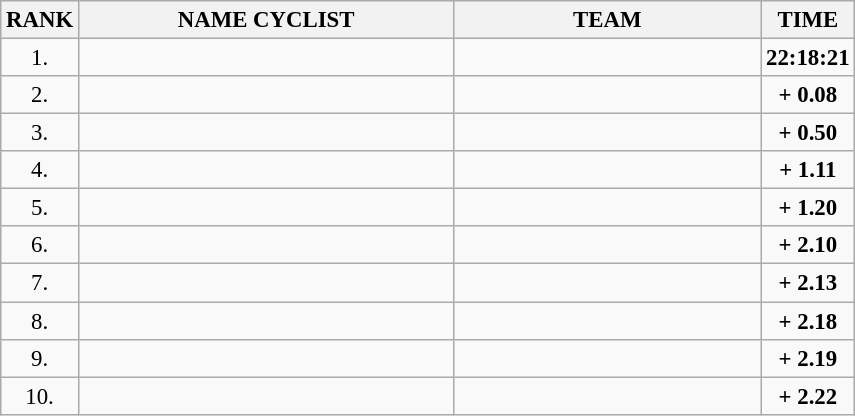<table class="wikitable" style="font-size:95%;">
<tr>
<th>RANK</th>
<th align="left" style="width: 16em">NAME CYCLIST</th>
<th align="left" style="width: 13em">TEAM</th>
<th>TIME</th>
</tr>
<tr>
<td align="center">1.</td>
<td></td>
<td></td>
<td align="center"><strong>22:18:21</strong></td>
</tr>
<tr>
<td align="center">2.</td>
<td></td>
<td></td>
<td align="center"><strong>+ 0.08</strong></td>
</tr>
<tr>
<td align="center">3.</td>
<td></td>
<td></td>
<td align="center"><strong>+ 0.50</strong></td>
</tr>
<tr>
<td align="center">4.</td>
<td></td>
<td></td>
<td align="center"><strong>+ 1.11</strong></td>
</tr>
<tr>
<td align="center">5.</td>
<td></td>
<td></td>
<td align="center"><strong>+ 1.20</strong></td>
</tr>
<tr>
<td align="center">6.</td>
<td></td>
<td></td>
<td align="center"><strong>+ 2.10</strong></td>
</tr>
<tr>
<td align="center">7.</td>
<td></td>
<td></td>
<td align="center"><strong>+ 2.13</strong></td>
</tr>
<tr>
<td align="center">8.</td>
<td></td>
<td></td>
<td align="center"><strong>+ 2.18</strong></td>
</tr>
<tr>
<td align="center">9.</td>
<td></td>
<td></td>
<td align="center"><strong>+ 2.19</strong></td>
</tr>
<tr>
<td align="center">10.</td>
<td></td>
<td></td>
<td align="center"><strong>+ 2.22</strong></td>
</tr>
</table>
